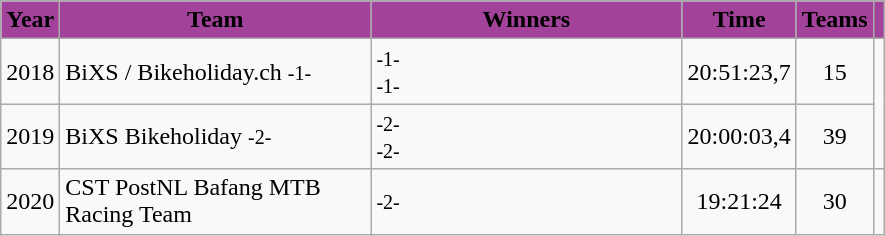<table class="wikitable sortable" style="text-align:center">
<tr>
<th style="background-color:#a2429a">Year</th>
<th style="background-color:#a2429a"width=200px>Team</th>
<th style="background-color:#a2429a" width=200px>Winners</th>
<th style="background-color:#a2429a">Time</th>
<th style="background-color:#a2429a">Teams</th>
<th style="background-color:#a2429a"></th>
</tr>
<tr>
<td>2018</td>
<td align=left>BiXS / Bikeholiday.ch <small>-1-</small></td>
<td align=left> <small>-1-</small><br> <small>-1-</small></td>
<td>20:51:23,7</td>
<td>15</td>
<td rowspan=2></td>
</tr>
<tr>
<td>2019</td>
<td align=left>BiXS Bikeholiday <small>-2-</small></td>
<td align=left> <small>-2-</small><br> <small>-2-</small></td>
<td>20:00:03,4</td>
<td>39</td>
</tr>
<tr>
<td>2020</td>
<td align=left>CST PostNL Bafang MTB Racing Team</td>
<td align=left> <small>-2-</small><br></td>
<td>19:21:24</td>
<td>30</td>
</tr>
</table>
